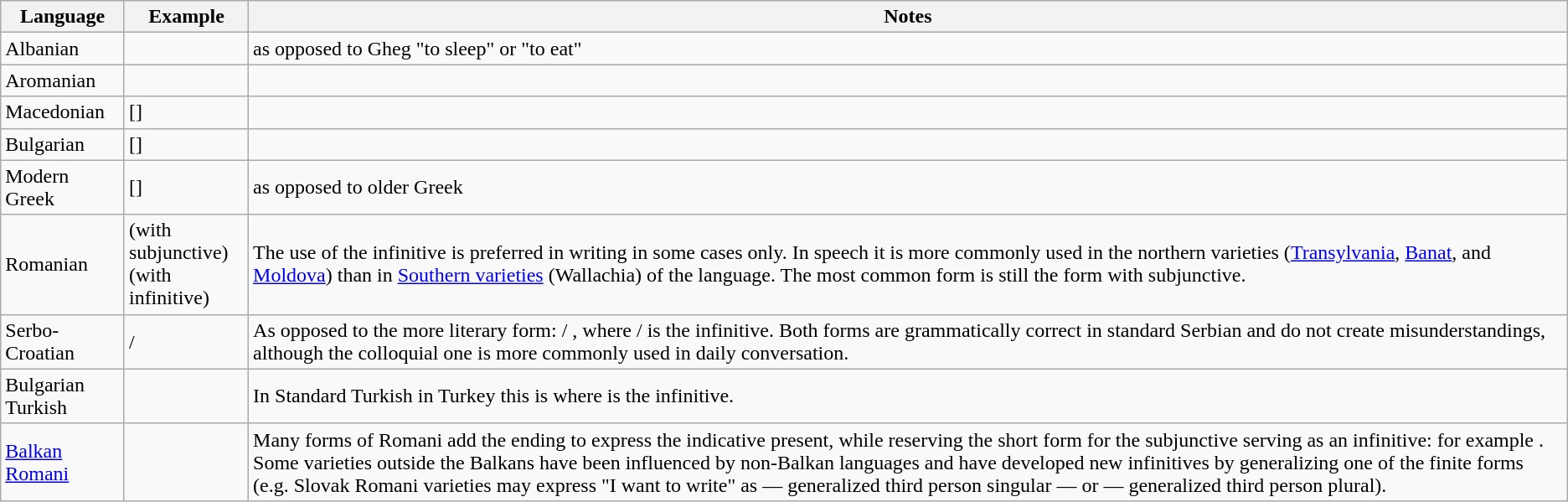<table class="wikitable">
<tr>
<th>Language</th>
<th>Example</th>
<th>Notes</th>
</tr>
<tr>
<td>Albanian</td>
<td><em></em></td>
<td>as opposed to Gheg <em></em> "to sleep" or <em></em> "to eat"</td>
</tr>
<tr>
<td>Aromanian</td>
<td><em></em></td>
<td></td>
</tr>
<tr>
<td>Macedonian</td>
<td> [<em></em>]</td>
<td></td>
</tr>
<tr>
<td>Bulgarian</td>
<td> [<em></em>]</td>
<td></td>
</tr>
<tr>
<td>Modern Greek</td>
<td> [<em></em>]</td>
<td>as opposed to older Greek </td>
</tr>
<tr>
<td>Romanian</td>
<td><em></em> (with subjunctive)<br><em></em> (with infinitive)</td>
<td>The use of the infinitive is preferred in writing in some cases only. In speech it is more commonly used in the northern varieties (<a href='#'>Transylvania</a>, <a href='#'>Banat</a>, and <a href='#'>Moldova</a>) than in <a href='#'>Southern varieties</a> (Wallachia) of the language. The most common form is still the form with subjunctive.</td>
</tr>
<tr>
<td>Serbo-Croatian</td>
<td><em></em> / </td>
<td>As opposed to the more literary form: <em></em> / , where <em></em> /  is the infinitive. Both forms are grammatically correct in standard Serbian and do not create misunderstandings, although the colloquial one is more commonly used in daily conversation.</td>
</tr>
<tr>
<td>Bulgarian Turkish</td>
<td><em></em></td>
<td>In Standard Turkish in Turkey this is <em></em> where <em></em> is the infinitive.</td>
</tr>
<tr>
<td><a href='#'>Balkan Romani</a></td>
<td><em></em></td>
<td>Many forms of Romani add the ending <em></em> to express the indicative present, while reserving the short form for the subjunctive serving as an infinitive: for example <em></em>. Some varieties outside the Balkans have been influenced by non-Balkan languages and have developed new infinitives by generalizing one of the finite forms (e.g. Slovak Romani varieties may express "I want to write" as <em></em> — generalized third person singular — or <em></em> — generalized third person plural).</td>
</tr>
</table>
